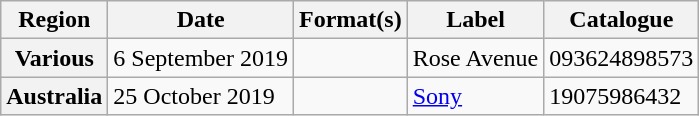<table class="wikitable plainrowheaders">
<tr>
<th scope="col">Region</th>
<th scope="col">Date</th>
<th scope="col">Format(s)</th>
<th scope="col">Label</th>
<th scope="col">Catalogue</th>
</tr>
<tr>
<th scope="row">Various</th>
<td>6 September 2019</td>
<td></td>
<td>Rose Avenue</td>
<td>093624898573</td>
</tr>
<tr>
<th scope="row">Australia</th>
<td>25 October 2019</td>
<td></td>
<td><a href='#'>Sony</a></td>
<td>19075986432</td>
</tr>
</table>
